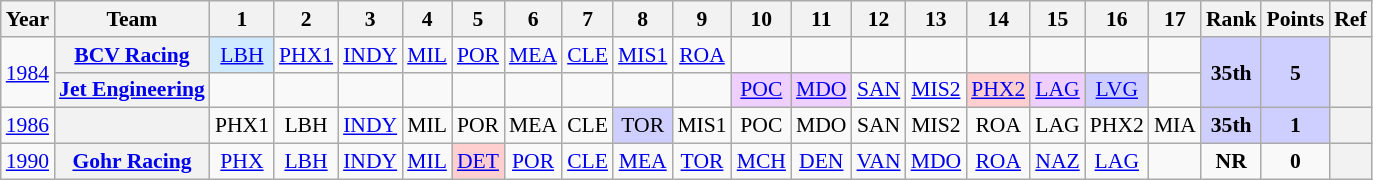<table class="wikitable" style="text-align:center; font-size:90%">
<tr>
<th>Year</th>
<th>Team</th>
<th>1</th>
<th>2</th>
<th>3</th>
<th>4</th>
<th>5</th>
<th>6</th>
<th>7</th>
<th>8</th>
<th>9</th>
<th>10</th>
<th>11</th>
<th>12</th>
<th>13</th>
<th>14</th>
<th>15</th>
<th>16</th>
<th>17</th>
<th>Rank</th>
<th>Points</th>
<th>Ref</th>
</tr>
<tr>
<td rowspan="2"><a href='#'>1984</a></td>
<th><a href='#'>BCV Racing</a></th>
<td style="background:#CFEAFF;"><a href='#'>LBH</a><br></td>
<td><a href='#'>PHX1</a></td>
<td><a href='#'>INDY</a></td>
<td><a href='#'>MIL</a></td>
<td><a href='#'>POR</a></td>
<td><a href='#'>MEA</a></td>
<td><a href='#'>CLE</a></td>
<td><a href='#'>MIS1</a></td>
<td><a href='#'>ROA</a></td>
<td></td>
<td></td>
<td></td>
<td></td>
<td></td>
<td></td>
<td></td>
<td></td>
<td rowspan="2" style="background:#CFCFFF;"><strong>35th</strong></td>
<td rowspan="2" style="background:#CFCFFF;"><strong>5</strong></td>
<th rowspan="2"></th>
</tr>
<tr>
<th><a href='#'>Jet Engineering</a></th>
<td></td>
<td></td>
<td></td>
<td></td>
<td></td>
<td></td>
<td></td>
<td></td>
<td></td>
<td style="background:#EFCFFF;"><a href='#'>POC</a><br></td>
<td style="background:#EFCFFF;"><a href='#'>MDO</a><br></td>
<td><a href='#'>SAN</a></td>
<td><a href='#'>MIS2</a></td>
<td style="background:#FFCFCF;"><a href='#'>PHX2</a><br></td>
<td style="background:#EFCFFF;"><a href='#'>LAG</a><br></td>
<td style="background:#CFCFFF;"><a href='#'>LVG</a><br></td>
<td></td>
</tr>
<tr>
<td><a href='#'>1986</a></td>
<th></th>
<td>PHX1</td>
<td>LBH</td>
<td><a href='#'>INDY</a></td>
<td>MIL</td>
<td>POR</td>
<td>MEA</td>
<td>CLE</td>
<td style="background:#CFCFFF;">TOR<br></td>
<td>MIS1</td>
<td>POC</td>
<td>MDO</td>
<td>SAN</td>
<td>MIS2</td>
<td>ROA</td>
<td>LAG</td>
<td>PHX2</td>
<td>MIA</td>
<td style="background:#CFCFFF;"><strong>35th</strong></td>
<td style="background:#CFCFFF;"><strong>1</strong></td>
<th></th>
</tr>
<tr>
<td><a href='#'>1990</a></td>
<th><a href='#'>Gohr Racing</a></th>
<td><a href='#'>PHX</a></td>
<td><a href='#'>LBH</a></td>
<td><a href='#'>INDY</a></td>
<td><a href='#'>MIL</a></td>
<td style="background:#FFCFCF;"><a href='#'>DET</a><br></td>
<td><a href='#'>POR</a></td>
<td><a href='#'>CLE</a></td>
<td><a href='#'>MEA</a></td>
<td><a href='#'>TOR</a></td>
<td><a href='#'>MCH</a></td>
<td><a href='#'>DEN</a></td>
<td><a href='#'>VAN</a></td>
<td><a href='#'>MDO</a></td>
<td><a href='#'>ROA</a></td>
<td><a href='#'>NAZ</a></td>
<td><a href='#'>LAG</a></td>
<td></td>
<td><strong>NR</strong></td>
<td><strong>0</strong></td>
<th></th>
</tr>
</table>
